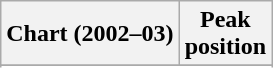<table class="wikitable sortable plainrowheaders" style="text-align:center;">
<tr>
<th>Chart (2002–03)</th>
<th>Peak<br>position</th>
</tr>
<tr>
</tr>
<tr>
</tr>
<tr>
</tr>
<tr>
</tr>
<tr>
</tr>
<tr>
</tr>
</table>
